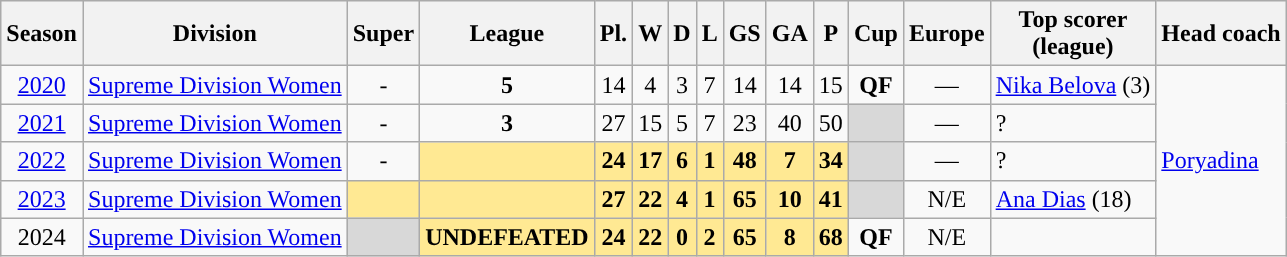<table class="wikitable">
<tr style="background:#efefef;">
<th>Season</th>
<th>Division</th>
<th>Super</th>
<th>League</th>
<th>Pl.</th>
<th>W</th>
<th>D</th>
<th>L</th>
<th>GS</th>
<th>GA</th>
<th>P</th>
<th>Cup</th>
<th colspan=2>Europe</th>
<th>Top scorer <br>(league)</th>
<th>Head coach</th>
</tr>
<tr>
<td align=center><a href='#'>2020</a></td>
<td style="text-align:center; background:;"><a href='#'>Supreme Division Women</a></td>
<td align=center>-</td>
<td align=center><strong>5</strong></td>
<td align=center>14</td>
<td align=center>4</td>
<td align=center>3</td>
<td align=center>7</td>
<td align=center>14</td>
<td align=center>14</td>
<td align=center>15</td>
<td align=center><strong>QF</strong></td>
<td align=center colspan="2">—</td>
<td align=left> <a href='#'>Nika Belova</a> (3)</td>
<td align=left rowspan=5> <a href='#'>Poryadina</a></td>
</tr>
<tr>
<td align=center><a href='#'>2021</a></td>
<td style="text-align:center; background:;"><a href='#'>Supreme Division Women</a></td>
<td align=center>-</td>
<td align=center><strong>3</strong></td>
<td align=center>27</td>
<td align=center>15</td>
<td align=center>5</td>
<td align=center>7</td>
<td align=center>23</td>
<td align=center>40</td>
<td align=center>50</td>
<td align=center style="background:#d8d8d8;"></td>
<td align=center colspan="2">—</td>
<td align=left>?</td>
</tr>
<tr>
<td align=center><a href='#'>2022</a></td>
<td style="text-align:center; background:;"><a href='#'>Supreme Division Women</a></td>
<td align=center>-</td>
<td align=center style="background:#FFE993;"></td>
<td align=center style="background:#FFE993;"><strong>24</strong></td>
<td align=center style="background:#FFE993;"><strong>17</strong></td>
<td align=center style="background:#FFE993;"><strong>6</strong></td>
<td align=center style="background:#FFE993;"><strong>1</strong></td>
<td align=center style="background:#FFE993;"><strong>48</strong></td>
<td align=center style="background:#FFE993;"><strong>7</strong></td>
<td align=center style="background:#FFE993;"><strong>34</strong></td>
<td align=center style="background:#d8d8d8;"></td>
<td align=center colspan="2">—</td>
<td align=left>?</td>
</tr>
<tr>
<td align=center><a href='#'>2023</a></td>
<td style="text-align:center; background:;"><a href='#'>Supreme Division Women</a></td>
<td align=center style="background:#FFE993;"></td>
<td align=center style="background:#FFE993;"></td>
<td align=center style="background:#FFE993;"><strong>27</strong></td>
<td align=center style="background:#FFE993;"><strong>22</strong></td>
<td align=center style="background:#FFE993;"><strong>4</strong></td>
<td align=center style="background:#FFE993;"><strong>1</strong></td>
<td align=center style="background:#FFE993;"><strong>65</strong></td>
<td align=center style="background:#FFE993;"><strong>10</strong></td>
<td align=center style="background:#FFE993;"><strong>41</strong></td>
<td align=center style="background:#d8d8d8;"></td>
<td align=center colspan="2">N/E</td>
<td align=left> <a href='#'>Ana Dias</a> (18)</td>
</tr>
<tr>
<td align=center>2024</td>
<td style="text-align:center; background:;"><a href='#'>Supreme Division Women</a></td>
<td align=center style="background:#d8d8d8;"></td>
<td align=center style="background:#FFE993;"> <strong>UNDEFEATED</strong></td>
<td align=center style="background:#FFE993;"><strong>24</strong></td>
<td align=center style="background:#FFE993;"><strong>22</strong></td>
<td align=center style="background:#FFE993;"><strong>0</strong></td>
<td align=center style="background:#FFE993;"><strong>2</strong></td>
<td align=center style="background:#FFE993;"><strong>65</strong></td>
<td align=center style="background:#FFE993;"><strong>8</strong></td>
<td align=center style="background:#FFE993;"><strong>68</strong></td>
<td align=center><strong>QF</strong></td>
<td align=center colspan="2">N/E</td>
<td align=left></td>
</tr>
</table>
